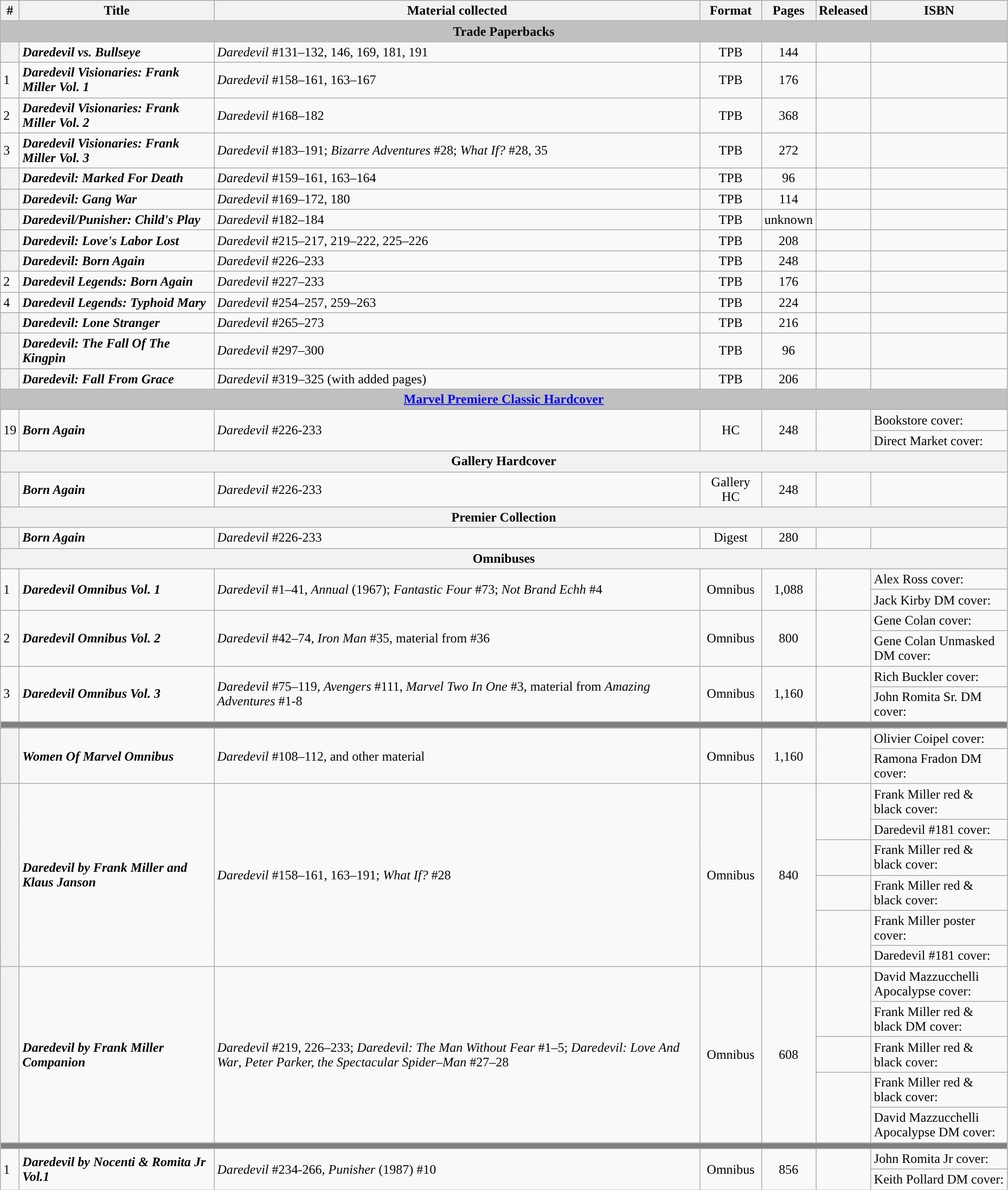<table class="wikitable sortable" width=98%>
<tr>
<th width="4px">#</th>
<th>Title</th>
<th>Material collected</th>
<th class="unsortable">Format</th>
<th>Pages</th>
<th>Released</th>
<th class="unsortable" style="width: 10em;">ISBN</th>
</tr>
<tr>
<th colspan=7 style="background-color: silver;">Trade Paperbacks</th>
</tr>
<tr>
<th style="background-color: light grey;"></th>
<td><strong><em>Daredevil vs. Bullseye</em></strong></td>
<td><em>Daredevil</em> #131–132, 146, 169, 181, 191</td>
<td style="text-align: center;">TPB</td>
<td style="text-align: center;">144</td>
<td></td>
<td></td>
</tr>
<tr>
<td>1</td>
<td><strong><em>Daredevil Visionaries: Frank Miller Vol. 1</em></strong></td>
<td><em>Daredevil</em> #158–161, 163–167</td>
<td style="text-align: center;">TPB</td>
<td style="text-align: center;">176</td>
<td></td>
<td></td>
</tr>
<tr>
<td>2</td>
<td><strong><em>Daredevil Visionaries: Frank Miller Vol. 2</em></strong></td>
<td><em>Daredevil</em> #168–182</td>
<td style="text-align: center;">TPB</td>
<td style="text-align: center;">368</td>
<td></td>
<td></td>
</tr>
<tr>
<td>3</td>
<td><strong><em>Daredevil Visionaries: Frank Miller Vol. 3</em></strong></td>
<td><em>Daredevil</em> #183–191; <em>Bizarre Adventures</em> #28; <em>What If?</em> #28, 35</td>
<td style="text-align: center;">TPB</td>
<td style="text-align: center;">272</td>
<td></td>
<td></td>
</tr>
<tr>
<th style="background-color: light grey;"></th>
<td><strong><em>Daredevil: Marked For Death</em></strong></td>
<td><em>Daredevil</em> #159–161, 163–164</td>
<td style="text-align: center;">TPB</td>
<td style="text-align: center;">96</td>
<td></td>
<td></td>
</tr>
<tr>
<th style="background-color: light grey;"></th>
<td><strong><em>Daredevil: Gang War</em></strong></td>
<td><em>Daredevil</em> #169–172, 180</td>
<td style="text-align: center;">TPB</td>
<td style="text-align: center;">114</td>
<td></td>
<td></td>
</tr>
<tr>
<th style="background-color: light grey;"></th>
<td><strong><em>Daredevil/Punisher: Child's Play</em></strong></td>
<td><em>Daredevil</em> #182–184</td>
<td style="text-align: center;">TPB</td>
<td style="text-align: center;">unknown</td>
<td></td>
<td></td>
</tr>
<tr>
<th style="background-color: light grey;"></th>
<td><strong><em>Daredevil: Love's Labor Lost</em></strong></td>
<td><em>Daredevil</em> #215–217, 219–222, 225–226</td>
<td style="text-align: center;">TPB</td>
<td style="text-align: center;">208</td>
<td></td>
<td></td>
</tr>
<tr>
<th style="background-color: light grey;"></th>
<td><strong><em>Daredevil: Born Again</em></strong></td>
<td><em>Daredevil</em> #226–233</td>
<td style="text-align: center;">TPB</td>
<td style="text-align: center;">248</td>
<td></td>
<td></td>
</tr>
<tr>
<td>2</td>
<td><strong><em>Daredevil Legends: Born Again</em></strong></td>
<td><em>Daredevil</em> #227–233</td>
<td style="text-align: center;">TPB</td>
<td style="text-align: center;">176</td>
<td></td>
<td></td>
</tr>
<tr>
<td>4</td>
<td><strong><em>Daredevil Legends: Typhoid Mary</em></strong></td>
<td><em>Daredevil</em> #254–257, 259–263</td>
<td style="text-align: center;">TPB</td>
<td style="text-align: center;">224</td>
<td></td>
<td></td>
</tr>
<tr>
<th style="background-color: light grey;"></th>
<td><strong><em>Daredevil: Lone Stranger</em></strong></td>
<td><em>Daredevil</em> #265–273</td>
<td style="text-align: center;">TPB</td>
<td style="text-align: center;">216</td>
<td></td>
<td></td>
</tr>
<tr>
<th style="background-color: light grey;"></th>
<td><strong><em>Daredevil: The Fall Of The Kingpin</em></strong></td>
<td><em>Daredevil</em> #297–300</td>
<td style="text-align: center;">TPB</td>
<td style="text-align: center;">96</td>
<td></td>
<td></td>
</tr>
<tr>
<th style="background-color: light grey;"></th>
<td><strong><em>Daredevil: Fall From Grace</em></strong></td>
<td><em>Daredevil</em> #319–325 (with added pages)</td>
<td style="text-align: center;">TPB</td>
<td style="text-align: center;">206</td>
<td></td>
<td></td>
</tr>
<tr>
<th colspan=7 style="background-color: silver;"><a href='#'>Marvel Premiere Classic Hardcover</a></th>
</tr>
<tr>
<td rowspan=2>19</td>
<td rowspan=2><strong><em>Born Again</em></strong></td>
<td rowspan=2><em>Daredevil</em> #226-233</td>
<td rowspan=2 style="text-align: center;">HC</td>
<td rowspan=2 style="text-align: center;">248</td>
<td rowspan=2></td>
<td>Bookstore cover: </td>
</tr>
<tr>
<td>Direct Market cover: </td>
</tr>
<tr>
<th colspan=7>Gallery Hardcover</th>
</tr>
<tr>
<th style="background-color: light grey;"></th>
<td><strong><em>Born Again</em></strong></td>
<td><em>Daredevil</em> #226-233</td>
<td style="text-align: center;">Gallery HC</td>
<td style="text-align: center;">248</td>
<td></td>
<td></td>
</tr>
<tr>
<th colspan=7>Premier Collection</th>
</tr>
<tr>
<th style="background-color: light grey;"></th>
<td><strong><em>Born Again</em></strong></td>
<td><em>Daredevil</em> #226-233</td>
<td style="text-align: center;">Digest</td>
<td style="text-align: center;">280</td>
<td></td>
<td></td>
</tr>
<tr>
<th colspan=7>Omnibuses</th>
</tr>
<tr>
<td rowspan=2>1</td>
<td rowspan=2><strong><em>Daredevil Omnibus Vol. 1</em></strong></td>
<td rowspan=2><em>Daredevil</em> #1–41, <em>Annual</em> (1967); <em>Fantastic Four</em> #73; <em>Not Brand Echh</em> #4</td>
<td rowspan=2 style="text-align: center;">Omnibus</td>
<td rowspan=2 style="text-align: center;">1,088</td>
<td rowspan=2></td>
<td>Alex Ross cover: </td>
</tr>
<tr>
<td>Jack Kirby DM cover: </td>
</tr>
<tr>
<td rowspan=2>2</td>
<td rowspan=2><strong><em>Daredevil Omnibus Vol. 2</em></strong></td>
<td rowspan=2><em>Daredevil</em> #42–74, <em>Iron Man</em> #35, material from #36</td>
<td rowspan=2 style="text-align: center;">Omnibus</td>
<td rowspan=2 style="text-align: center;">800</td>
<td rowspan=2></td>
<td>Gene Colan cover: </td>
</tr>
<tr>
<td>Gene Colan Unmasked DM cover: </td>
</tr>
<tr>
<td rowspan=2>3</td>
<td rowspan=2><strong><em>Daredevil Omnibus Vol. 3</em></strong></td>
<td rowspan=2><em>Daredevil</em> #75–119, <em>Avengers</em> #111, <em>Marvel Two In One</em> #3, material from <em>Amazing Adventures</em> #1-8</td>
<td rowspan=2 style="text-align: center;">Omnibus</td>
<td rowspan=2 style="text-align: center;">1,160</td>
<td rowspan=2></td>
<td>Rich Buckler cover: </td>
</tr>
<tr>
<td>John Romita Sr. DM cover: </td>
</tr>
<tr>
<td colspan=7 style="background-color: grey;"></td>
</tr>
<tr>
<th style="background-color: light grey;" rowspan=2></th>
<td rowspan=2><strong><em>Women Of Marvel Omnibus</em></strong></td>
<td rowspan=2><em>Daredevil</em> #108–112, and other material</td>
<td rowspan=2 style="text-align: center;">Omnibus</td>
<td rowspan=2 style="text-align: center;">1,160</td>
<td rowspan=2></td>
<td>Olivier Coipel cover: </td>
</tr>
<tr>
<td>Ramona Fradon DM cover: </td>
</tr>
<tr>
<th style="background-color: light grey;" rowspan=6></th>
<td rowspan=6><strong><em>Daredevil by Frank Miller and Klaus Janson</em></strong></td>
<td rowspan=6><em>Daredevil</em> #158–161, 163–191; <em>What If?</em> #28</td>
<td rowspan=6 style="text-align: center;">Omnibus</td>
<td rowspan=6 style="text-align: center;">840</td>
<td rowspan=2></td>
<td>Frank Miller red & black cover: </td>
</tr>
<tr>
<td>Daredevil #181 cover: </td>
</tr>
<tr>
<td></td>
<td>Frank Miller red & black cover: </td>
</tr>
<tr>
<td></td>
<td>Frank Miller red & black cover: </td>
</tr>
<tr>
<td rowspan=2></td>
<td>Frank Miller poster cover: </td>
</tr>
<tr>
<td>Daredevil #181 cover: </td>
</tr>
<tr>
<th style="background-color: light grey;" rowspan=5></th>
<td rowspan=5><strong><em>Daredevil by Frank Miller Companion</em></strong></td>
<td rowspan=5><em>Daredevil</em> #219, 226–233; <em>Daredevil: The Man Without Fear</em> #1–5; <em>Daredevil: Love And War</em>, <em>Peter Parker, the Spectacular Spider–Man</em> #27–28</td>
<td rowspan=5 style="text-align: center;">Omnibus</td>
<td rowspan=5 style="text-align: center;">608</td>
<td rowspan=2></td>
<td>David Mazzucchelli Apocalypse cover: </td>
</tr>
<tr>
<td>Frank Miller red & black DM cover: </td>
</tr>
<tr>
<td></td>
<td>Frank Miller red & black cover: </td>
</tr>
<tr>
<td rowspan=2></td>
<td>Frank Miller red & black cover: </td>
</tr>
<tr>
<td>David Mazzucchelli Apocalypse DM cover: </td>
</tr>
<tr>
<td colspan=7 style="background-color: grey;"></td>
</tr>
<tr>
<td rowspan=2>1</td>
<td rowspan=2><strong><em>Daredevil by Nocenti & Romita Jr Vol.1</em></strong></td>
<td rowspan=2><em>Daredevil</em> #234-266, <em>Punisher</em> (1987) #10</td>
<td rowspan=2 style="text-align: center;">Omnibus</td>
<td rowspan=2 style="text-align: center;">856</td>
<td rowspan=2></td>
<td>John Romita Jr cover: </td>
</tr>
<tr>
<td>Keith Pollard DM cover: </td>
</tr>
</table>
